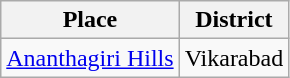<table class="wikitable sortable">
<tr>
<th>Place</th>
<th>District</th>
</tr>
<tr>
<td><a href='#'>Ananthagiri Hills</a></td>
<td>Vikarabad</td>
</tr>
</table>
